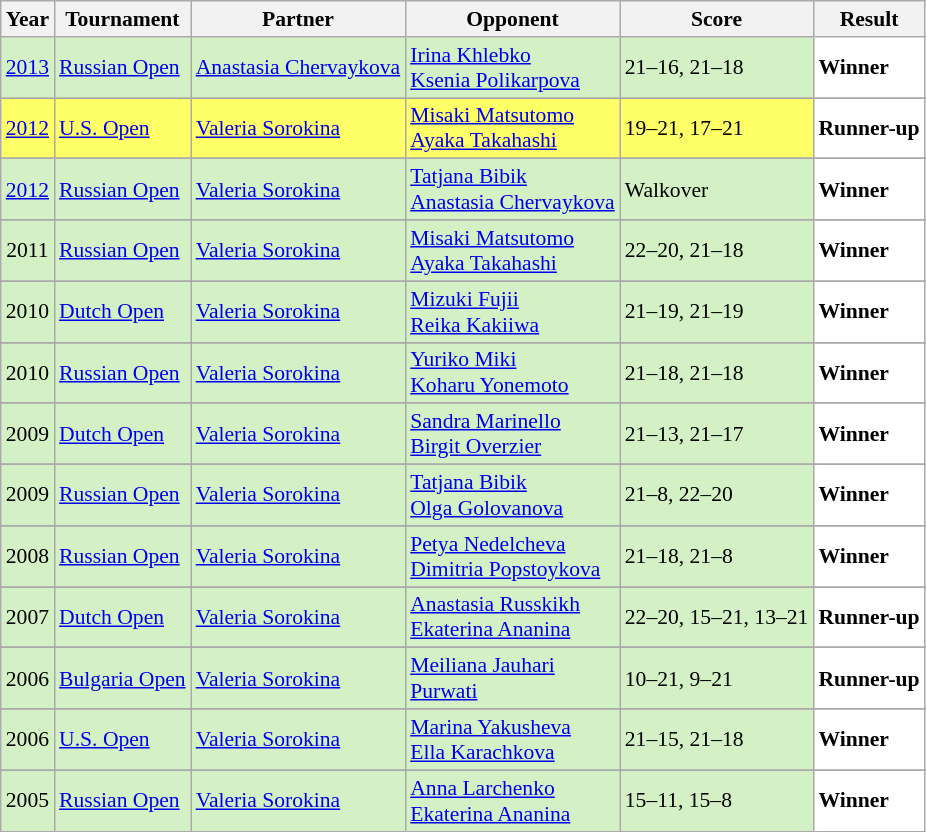<table class="sortable wikitable" style="font-size: 90%;">
<tr>
<th>Year</th>
<th>Tournament</th>
<th>Partner</th>
<th>Opponent</th>
<th>Score</th>
<th>Result</th>
</tr>
<tr style="background:#D4F1C5">
<td align="center"><a href='#'>2013</a></td>
<td align="left"><a href='#'>Russian Open</a></td>
<td align="left"> <a href='#'>Anastasia Chervaykova</a></td>
<td align="left"> <a href='#'>Irina Khlebko</a> <br>  <a href='#'>Ksenia Polikarpova</a></td>
<td align="left">21–16, 21–18</td>
<td style="text-align:left; background:white"> <strong>Winner</strong></td>
</tr>
<tr>
</tr>
<tr style="background:#FFFF67">
<td align="center"><a href='#'>2012</a></td>
<td align="left"><a href='#'>U.S. Open</a></td>
<td align="left"> <a href='#'>Valeria Sorokina</a></td>
<td align="left"> <a href='#'>Misaki Matsutomo</a> <br>  <a href='#'>Ayaka Takahashi</a></td>
<td align="left">19–21, 17–21</td>
<td style="text-align:left; background:white"> <strong>Runner-up</strong></td>
</tr>
<tr>
</tr>
<tr style="background:#D4F1C5">
<td align="center"><a href='#'>2012</a></td>
<td align="left"><a href='#'>Russian Open</a></td>
<td align="left"> <a href='#'>Valeria Sorokina</a></td>
<td align="left"> <a href='#'>Tatjana Bibik</a> <br>  <a href='#'>Anastasia Chervaykova</a></td>
<td align="left">Walkover</td>
<td style="text-align:left; background:white"> <strong>Winner</strong></td>
</tr>
<tr>
</tr>
<tr style="background:#D4F1C5">
<td align="center">2011</td>
<td align="left"><a href='#'>Russian Open</a></td>
<td align="left"> <a href='#'>Valeria Sorokina</a></td>
<td align="left"> <a href='#'>Misaki Matsutomo</a> <br>  <a href='#'>Ayaka Takahashi</a></td>
<td align="left">22–20, 21–18</td>
<td style="text-align:left; background:white"> <strong>Winner</strong></td>
</tr>
<tr>
</tr>
<tr style="background:#D4F1C5">
<td align="center">2010</td>
<td align="left"><a href='#'>Dutch Open</a></td>
<td align="left"> <a href='#'>Valeria Sorokina</a></td>
<td align="left"> <a href='#'>Mizuki Fujii</a> <br>  <a href='#'>Reika Kakiiwa</a></td>
<td align="left">21–19, 21–19</td>
<td style="text-align:left; background:white"> <strong>Winner</strong></td>
</tr>
<tr>
</tr>
<tr style="background:#D4F1C5">
<td align="center">2010</td>
<td align="left"><a href='#'>Russian Open</a></td>
<td align="left"> <a href='#'>Valeria Sorokina</a></td>
<td align="left"> <a href='#'>Yuriko Miki</a> <br>  <a href='#'>Koharu Yonemoto</a></td>
<td align="left">21–18, 21–18</td>
<td style="text-align:left; background:white"> <strong>Winner</strong></td>
</tr>
<tr>
</tr>
<tr style="background:#D4F1C5">
<td align="center">2009</td>
<td align="left"><a href='#'>Dutch Open</a></td>
<td align="left"> <a href='#'>Valeria Sorokina</a></td>
<td align="left"> <a href='#'>Sandra Marinello</a> <br>  <a href='#'>Birgit Overzier</a></td>
<td align="left">21–13, 21–17</td>
<td style="text-align:left; background:white"> <strong>Winner</strong></td>
</tr>
<tr>
</tr>
<tr style="background:#D4F1C5">
<td align="center">2009</td>
<td align="left"><a href='#'>Russian Open</a></td>
<td align="left"> <a href='#'>Valeria Sorokina</a></td>
<td align="left"> <a href='#'>Tatjana Bibik</a> <br>  <a href='#'>Olga Golovanova</a></td>
<td align="left">21–8, 22–20</td>
<td style="text-align:left; background:white"> <strong>Winner</strong></td>
</tr>
<tr>
</tr>
<tr style="background:#D4F1C5">
<td align="center">2008</td>
<td align="left"><a href='#'>Russian Open</a></td>
<td align="left"> <a href='#'>Valeria Sorokina</a></td>
<td align="left"> <a href='#'>Petya Nedelcheva</a> <br>  <a href='#'>Dimitria Popstoykova</a></td>
<td align="left">21–18, 21–8</td>
<td style="text-align:left; background:white"> <strong>Winner</strong></td>
</tr>
<tr>
</tr>
<tr style="background:#D4F1C5">
<td align="center">2007</td>
<td align="left"><a href='#'>Dutch Open</a></td>
<td align="left"> <a href='#'>Valeria Sorokina</a></td>
<td align="left"> <a href='#'>Anastasia Russkikh</a> <br>  <a href='#'>Ekaterina Ananina</a></td>
<td align="left">22–20, 15–21, 13–21</td>
<td style="text-align:left; background:white"> <strong>Runner-up</strong></td>
</tr>
<tr>
</tr>
<tr style="background:#D4F1C5">
<td align="center">2006</td>
<td align="left"><a href='#'>Bulgaria Open</a></td>
<td align="left"> <a href='#'>Valeria Sorokina</a></td>
<td align="left"> <a href='#'>Meiliana Jauhari</a> <br>  <a href='#'>Purwati</a></td>
<td align="left">10–21, 9–21</td>
<td style="text-align:left; background:white"> <strong>Runner-up</strong></td>
</tr>
<tr>
</tr>
<tr style="background:#D4F1C5">
<td align="center">2006</td>
<td align="left"><a href='#'>U.S. Open</a></td>
<td align="left"> <a href='#'>Valeria Sorokina</a></td>
<td align="left"> <a href='#'>Marina Yakusheva</a> <br>  <a href='#'>Ella Karachkova</a></td>
<td align="left">21–15, 21–18</td>
<td style="text-align:left; background:white"> <strong>Winner</strong></td>
</tr>
<tr>
</tr>
<tr style="background:#D4F1C5">
<td align="center">2005</td>
<td align="left"><a href='#'>Russian Open</a></td>
<td align="left"> <a href='#'>Valeria Sorokina</a></td>
<td align="left"> <a href='#'>Anna Larchenko</a> <br>  <a href='#'>Ekaterina Ananina</a></td>
<td align="left">15–11, 15–8</td>
<td style="text-align:left; background:white"> <strong>Winner</strong></td>
</tr>
</table>
